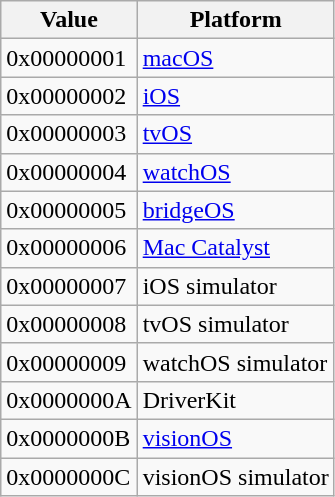<table class="wikitable">
<tr>
<th>Value</th>
<th>Platform</th>
</tr>
<tr>
<td>0x00000001</td>
<td><a href='#'>macOS</a></td>
</tr>
<tr>
<td>0x00000002</td>
<td><a href='#'>iOS</a></td>
</tr>
<tr>
<td>0x00000003</td>
<td><a href='#'>tvOS</a></td>
</tr>
<tr>
<td>0x00000004</td>
<td><a href='#'>watchOS</a></td>
</tr>
<tr>
<td>0x00000005</td>
<td><a href='#'>bridgeOS</a></td>
</tr>
<tr>
<td>0x00000006</td>
<td><a href='#'>Mac Catalyst</a></td>
</tr>
<tr>
<td>0x00000007</td>
<td>iOS simulator</td>
</tr>
<tr>
<td>0x00000008</td>
<td>tvOS simulator</td>
</tr>
<tr>
<td>0x00000009</td>
<td>watchOS simulator</td>
</tr>
<tr>
<td>0x0000000A</td>
<td>DriverKit</td>
</tr>
<tr>
<td>0x0000000B</td>
<td><a href='#'>visionOS</a></td>
</tr>
<tr>
<td>0x0000000C</td>
<td>visionOS simulator</td>
</tr>
</table>
